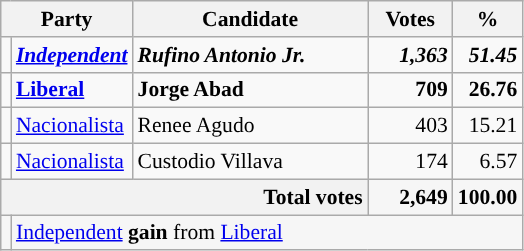<table class="wikitable" style="font-size:90%; text-align:right;">
<tr>
<th colspan="2" style="width:75px;">Party</th>
<th style="width:150px;">Candidate</th>
<th style="width:50px;">Votes</th>
<th style="width:10px;">%</th>
</tr>
<tr>
<td style="background:"></td>
<td style="text-align:left;"><strong><em><a href='#'>Independent</a></em></strong></td>
<td style="text-align:left;"><strong><em>Rufino Antonio Jr.</em></strong></td>
<td><strong><em>1,363</em></strong></td>
<td><strong><em>51.45</em></strong></td>
</tr>
<tr>
<td style="background:"></td>
<td style="text-align:left;"><strong><a href='#'>Liberal</a></strong></td>
<td style="text-align:left;"><strong>Jorge Abad</strong></td>
<td><strong>709</strong></td>
<td><strong>26.76</strong></td>
</tr>
<tr>
<td style="background:"></td>
<td style="text-align:left;"><a href='#'>Nacionalista</a></td>
<td style="text-align:left;">Renee Agudo</td>
<td>403</td>
<td>15.21</td>
</tr>
<tr>
<td style="background:"></td>
<td style="text-align:left;"><a href='#'>Nacionalista</a></td>
<td style="text-align:left;">Custodio Villava</td>
<td>174</td>
<td>6.57</td>
</tr>
<tr style="background-color:#F6F6F6">
<th colspan="3" style="text-align:right;">Total votes</th>
<td><strong>2,649</strong></td>
<td><strong>100.00</strong></td>
</tr>
<tr style="background-color:#F6F6F6">
<td style="background:"></td>
<td colspan="4" style="text-align:left;"><a href='#'>Independent</a> <strong>gain</strong> from <a href='#'>Liberal</a></td>
</tr>
</table>
